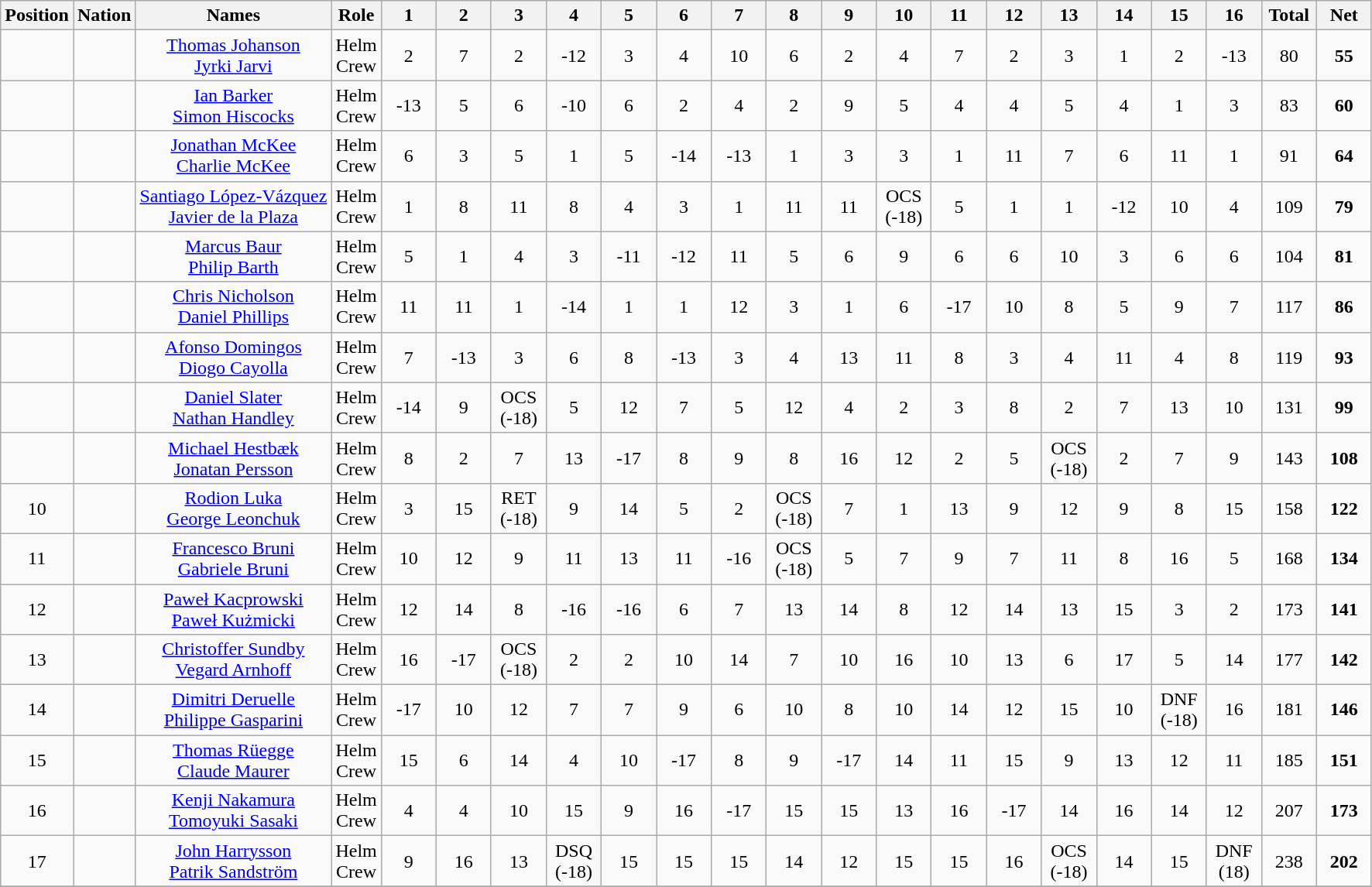<table class="sortable wikitable" style="text-align:center;">
<tr>
<th>Position</th>
<th>Nation</th>
<th>Names</th>
<th>Role</th>
<th width=40>1</th>
<th width=40>2</th>
<th width=40>3</th>
<th width=40>4</th>
<th width=40>5</th>
<th width=40>6</th>
<th width=40>7</th>
<th width=40>8</th>
<th width=40>9</th>
<th width=40>10</th>
<th width=40>11</th>
<th width=40>12</th>
<th width=40>13</th>
<th width=40>14</th>
<th width=40>15</th>
<th width=40>16</th>
<th width=40>Total</th>
<th width=40>Net</th>
</tr>
<tr>
<td></td>
<td align=left></td>
<td><a href='#'>Thomas Johanson</a> <br> <a href='#'>Jyrki Jarvi</a></td>
<td>Helm <br> Crew</td>
<td>2</td>
<td>7</td>
<td>2</td>
<td>-12</td>
<td>3</td>
<td>4</td>
<td>10</td>
<td>6</td>
<td>2</td>
<td>4</td>
<td>7</td>
<td>2</td>
<td>3</td>
<td>1</td>
<td>2</td>
<td>-13</td>
<td>80</td>
<td><strong>55</strong></td>
</tr>
<tr>
<td></td>
<td align=left></td>
<td><a href='#'>Ian Barker</a> <br> <a href='#'>Simon Hiscocks</a></td>
<td>Helm <br> Crew</td>
<td>-13</td>
<td>5</td>
<td>6</td>
<td>-10</td>
<td>6</td>
<td>2</td>
<td>4</td>
<td>2</td>
<td>9</td>
<td>5</td>
<td>4</td>
<td>4</td>
<td>5</td>
<td>4</td>
<td>1</td>
<td>3</td>
<td>83</td>
<td><strong>60</strong></td>
</tr>
<tr>
<td></td>
<td align=left></td>
<td><a href='#'>Jonathan McKee</a> <br> <a href='#'>Charlie McKee</a></td>
<td>Helm <br> Crew</td>
<td>6</td>
<td>3</td>
<td>5</td>
<td>1</td>
<td>5</td>
<td>-14</td>
<td>-13</td>
<td>1</td>
<td>3</td>
<td>3</td>
<td>1</td>
<td>11</td>
<td>7</td>
<td>6</td>
<td>11</td>
<td>1</td>
<td>91</td>
<td><strong>64</strong></td>
</tr>
<tr>
<td></td>
<td align=left></td>
<td><a href='#'>Santiago López-Vázquez</a> <br> <a href='#'>Javier de la Plaza</a></td>
<td>Helm <br> Crew</td>
<td>1</td>
<td>8</td>
<td>11</td>
<td>8</td>
<td>4</td>
<td>3</td>
<td>1</td>
<td>11</td>
<td>11</td>
<td>OCS (-18)</td>
<td>5</td>
<td>1</td>
<td>1</td>
<td>-12</td>
<td>10</td>
<td>4</td>
<td>109</td>
<td><strong>79</strong></td>
</tr>
<tr>
<td></td>
<td align=left></td>
<td><a href='#'>Marcus Baur</a> <br> <a href='#'>Philip Barth</a></td>
<td>Helm <br> Crew</td>
<td>5</td>
<td>1</td>
<td>4</td>
<td>3</td>
<td>-11</td>
<td>-12</td>
<td>11</td>
<td>5</td>
<td>6</td>
<td>9</td>
<td>6</td>
<td>6</td>
<td>10</td>
<td>3</td>
<td>6</td>
<td>6</td>
<td>104</td>
<td><strong>81</strong></td>
</tr>
<tr>
<td></td>
<td align=left></td>
<td><a href='#'>Chris Nicholson</a> <br> <a href='#'>Daniel Phillips</a></td>
<td>Helm <br> Crew</td>
<td>11</td>
<td>11</td>
<td>1</td>
<td>-14</td>
<td>1</td>
<td>1</td>
<td>12</td>
<td>3</td>
<td>1</td>
<td>6</td>
<td>-17</td>
<td>10</td>
<td>8</td>
<td>5</td>
<td>9</td>
<td>7</td>
<td>117</td>
<td><strong>86</strong></td>
</tr>
<tr>
<td></td>
<td align=left></td>
<td><a href='#'>Afonso Domingos</a> <br> <a href='#'>Diogo Cayolla</a></td>
<td>Helm <br> Crew</td>
<td>7</td>
<td>-13</td>
<td>3</td>
<td>6</td>
<td>8</td>
<td>-13</td>
<td>3</td>
<td>4</td>
<td>13</td>
<td>11</td>
<td>8</td>
<td>3</td>
<td>4</td>
<td>11</td>
<td>4</td>
<td>8</td>
<td>119</td>
<td><strong>93</strong></td>
</tr>
<tr>
<td></td>
<td align=left></td>
<td><a href='#'>Daniel Slater</a> <br> <a href='#'>Nathan Handley</a></td>
<td>Helm <br> Crew</td>
<td>-14</td>
<td>9</td>
<td>OCS (-18)</td>
<td>5</td>
<td>12</td>
<td>7</td>
<td>5</td>
<td>12</td>
<td>4</td>
<td>2</td>
<td>3</td>
<td>8</td>
<td>2</td>
<td>7</td>
<td>13</td>
<td>10</td>
<td>131</td>
<td><strong>99</strong></td>
</tr>
<tr>
<td></td>
<td align=left></td>
<td><a href='#'>Michael Hestbæk</a> <br> <a href='#'>Jonatan Persson</a></td>
<td>Helm <br> Crew</td>
<td>8</td>
<td>2</td>
<td>7</td>
<td>13</td>
<td>-17</td>
<td>8</td>
<td>9</td>
<td>8</td>
<td>16</td>
<td>12</td>
<td>2</td>
<td>5</td>
<td>OCS (-18)</td>
<td>2</td>
<td>7</td>
<td>9</td>
<td>143</td>
<td><strong>108</strong></td>
</tr>
<tr>
<td>10</td>
<td align=left></td>
<td><a href='#'>Rodion Luka</a> <br> <a href='#'>George Leonchuk</a></td>
<td>Helm <br> Crew</td>
<td>3</td>
<td>15</td>
<td>RET (-18)</td>
<td>9</td>
<td>14</td>
<td>5</td>
<td>2</td>
<td>OCS (-18)</td>
<td>7</td>
<td>1</td>
<td>13</td>
<td>9</td>
<td>12</td>
<td>9</td>
<td>8</td>
<td>15</td>
<td>158</td>
<td><strong>122</strong></td>
</tr>
<tr>
<td>11</td>
<td align=left></td>
<td><a href='#'>Francesco Bruni</a> <br> <a href='#'>Gabriele Bruni</a></td>
<td>Helm <br> Crew</td>
<td>10</td>
<td>12</td>
<td>9</td>
<td>11</td>
<td>13</td>
<td>11</td>
<td>-16</td>
<td>OCS (-18)</td>
<td>5</td>
<td>7</td>
<td>9</td>
<td>7</td>
<td>11</td>
<td>8</td>
<td>16</td>
<td>5</td>
<td>168</td>
<td><strong>134</strong></td>
</tr>
<tr>
<td>12</td>
<td align=left></td>
<td><a href='#'>Paweł Kacprowski</a> <br> <a href='#'>Paweł Kużmicki</a></td>
<td>Helm <br> Crew</td>
<td>12</td>
<td>14</td>
<td>8</td>
<td>-16</td>
<td>-16</td>
<td>6</td>
<td>7</td>
<td>13</td>
<td>14</td>
<td>8</td>
<td>12</td>
<td>14</td>
<td>13</td>
<td>15</td>
<td>3</td>
<td>2</td>
<td>173</td>
<td><strong>141</strong></td>
</tr>
<tr>
<td>13</td>
<td align=left></td>
<td><a href='#'>Christoffer Sundby</a> <br> <a href='#'>Vegard Arnhoff</a></td>
<td>Helm <br> Crew</td>
<td>16</td>
<td>-17</td>
<td>OCS (-18)</td>
<td>2</td>
<td>2</td>
<td>10</td>
<td>14</td>
<td>7</td>
<td>10</td>
<td>16</td>
<td>10</td>
<td>13</td>
<td>6</td>
<td>17</td>
<td>5</td>
<td>14</td>
<td>177</td>
<td><strong>142</strong></td>
</tr>
<tr>
<td>14</td>
<td align=left></td>
<td><a href='#'>Dimitri Deruelle</a> <br> <a href='#'>Philippe Gasparini</a></td>
<td>Helm <br> Crew</td>
<td>-17</td>
<td>10</td>
<td>12</td>
<td>7</td>
<td>7</td>
<td>9</td>
<td>6</td>
<td>10</td>
<td>8</td>
<td>10</td>
<td>14</td>
<td>12</td>
<td>15</td>
<td>10</td>
<td>DNF (-18)</td>
<td>16</td>
<td>181</td>
<td><strong>146</strong></td>
</tr>
<tr>
<td>15</td>
<td align=left></td>
<td><a href='#'>Thomas Rüegge</a> <br> <a href='#'>Claude Maurer</a></td>
<td>Helm <br> Crew</td>
<td>15</td>
<td>6</td>
<td>14</td>
<td>4</td>
<td>10</td>
<td>-17</td>
<td>8</td>
<td>9</td>
<td>-17</td>
<td>14</td>
<td>11</td>
<td>15</td>
<td>9</td>
<td>13</td>
<td>12</td>
<td>11</td>
<td>185</td>
<td><strong>151</strong></td>
</tr>
<tr>
<td>16</td>
<td align=left></td>
<td><a href='#'>Kenji Nakamura</a> <br> <a href='#'>Tomoyuki Sasaki</a></td>
<td>Helm <br> Crew</td>
<td>4</td>
<td>4</td>
<td>10</td>
<td>15</td>
<td>9</td>
<td>16</td>
<td>-17</td>
<td>15</td>
<td>15</td>
<td>13</td>
<td>16</td>
<td>-17</td>
<td>14</td>
<td>16</td>
<td>14</td>
<td>12</td>
<td>207</td>
<td><strong>173</strong></td>
</tr>
<tr>
<td>17</td>
<td align=left></td>
<td><a href='#'>John Harrysson</a> <br> <a href='#'>Patrik Sandström</a></td>
<td>Helm <br> Crew</td>
<td>9</td>
<td>16</td>
<td>13</td>
<td>DSQ (-18)</td>
<td>15</td>
<td>15</td>
<td>15</td>
<td>14</td>
<td>12</td>
<td>15</td>
<td>15</td>
<td>16</td>
<td>OCS (-18)</td>
<td>14</td>
<td>15</td>
<td>DNF (18)</td>
<td>238</td>
<td><strong>202</strong></td>
</tr>
<tr>
</tr>
</table>
